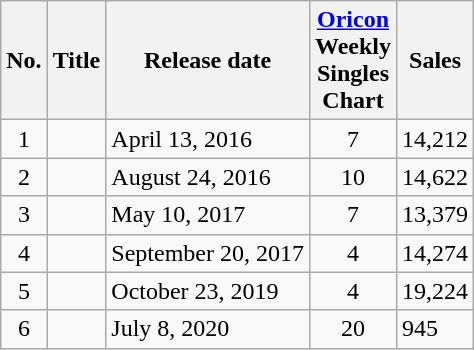<table class="wikitable" style="text-align:left">
<tr>
<th>No.</th>
<th>Title</th>
<th>Release date</th>
<th><a href='#'>Oricon</a><br>Weekly<br>Singles<br>Chart<br></th>
<th>Sales</th>
</tr>
<tr>
<td align="center">1</td>
<td></td>
<td>April 13, 2016</td>
<td align="center">7</td>
<td>14,212</td>
</tr>
<tr>
<td align="center">2</td>
<td></td>
<td>August 24, 2016</td>
<td align="center">10</td>
<td>14,622</td>
</tr>
<tr>
<td align="center">3</td>
<td></td>
<td>May 10, 2017</td>
<td align="center">7</td>
<td>13,379</td>
</tr>
<tr>
<td align="center">4</td>
<td></td>
<td>September 20, 2017</td>
<td align="center">4</td>
<td>14,274</td>
</tr>
<tr>
<td align="center">5</td>
<td></td>
<td>October 23, 2019</td>
<td align="center">4</td>
<td>19,224</td>
</tr>
<tr>
<td align="center">6</td>
<td></td>
<td>July 8, 2020</td>
<td align="center">20</td>
<td>945</td>
</tr>
</table>
